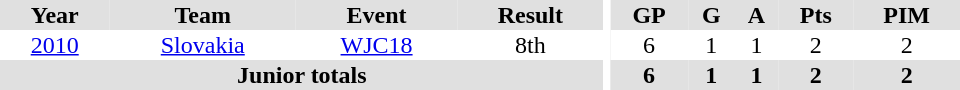<table border="0" cellpadding="1" cellspacing="0" ID="Table3" style="text-align:center; width:40em">
<tr ALIGN="center" bgcolor="#e0e0e0">
<th>Year</th>
<th>Team</th>
<th>Event</th>
<th>Result</th>
<th rowspan="99" bgcolor="#ffffff"></th>
<th>GP</th>
<th>G</th>
<th>A</th>
<th>Pts</th>
<th>PIM</th>
</tr>
<tr>
<td><a href='#'>2010</a></td>
<td><a href='#'>Slovakia</a></td>
<td><a href='#'>WJC18</a></td>
<td>8th</td>
<td>6</td>
<td>1</td>
<td>1</td>
<td>2</td>
<td>2</td>
</tr>
<tr bgcolor="#e0e0e0">
<th colspan=4>Junior totals</th>
<th>6</th>
<th>1</th>
<th>1</th>
<th>2</th>
<th>2</th>
</tr>
</table>
